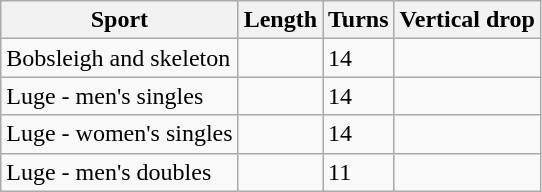<table class="wikitable">
<tr>
<th>Sport</th>
<th>Length</th>
<th>Turns</th>
<th>Vertical drop</th>
</tr>
<tr>
<td>Bobsleigh and skeleton</td>
<td></td>
<td>14</td>
<td></td>
</tr>
<tr>
<td>Luge - men's singles</td>
<td></td>
<td>14</td>
<td></td>
</tr>
<tr>
<td>Luge - women's singles</td>
<td></td>
<td>14</td>
<td></td>
</tr>
<tr>
<td>Luge - men's doubles</td>
<td></td>
<td>11</td>
<td></td>
</tr>
</table>
